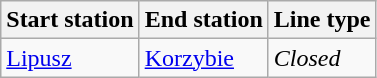<table class="wikitable">
<tr>
<th>Start station</th>
<th>End station</th>
<th>Line type</th>
</tr>
<tr>
<td><a href='#'>Lipusz</a></td>
<td><a href='#'>Korzybie</a></td>
<td><em>Closed</em></td>
</tr>
</table>
